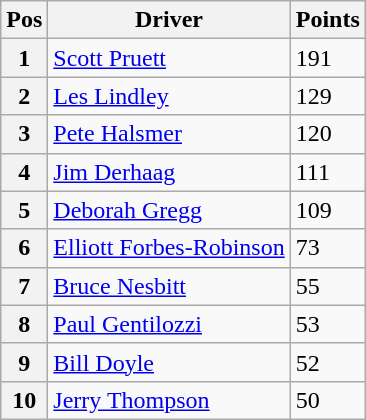<table class=wikitable>
<tr>
<th>Pos</th>
<th>Driver</th>
<th>Points</th>
</tr>
<tr>
<th>1</th>
<td> <a href='#'>Scott Pruett</a></td>
<td>191</td>
</tr>
<tr>
<th>2</th>
<td> <a href='#'>Les Lindley</a></td>
<td>129</td>
</tr>
<tr>
<th>3</th>
<td> <a href='#'>Pete Halsmer</a></td>
<td>120</td>
</tr>
<tr>
<th>4</th>
<td> <a href='#'>Jim Derhaag</a></td>
<td>111</td>
</tr>
<tr>
<th>5</th>
<td> <a href='#'>Deborah Gregg</a></td>
<td>109</td>
</tr>
<tr>
<th>6</th>
<td> <a href='#'>Elliott Forbes-Robinson</a></td>
<td>73</td>
</tr>
<tr>
<th>7</th>
<td> <a href='#'>Bruce Nesbitt</a></td>
<td>55</td>
</tr>
<tr>
<th>8</th>
<td> <a href='#'>Paul Gentilozzi</a></td>
<td>53</td>
</tr>
<tr>
<th>9</th>
<td> <a href='#'>Bill Doyle</a></td>
<td>52</td>
</tr>
<tr>
<th>10</th>
<td> <a href='#'>Jerry Thompson</a></td>
<td>50</td>
</tr>
</table>
